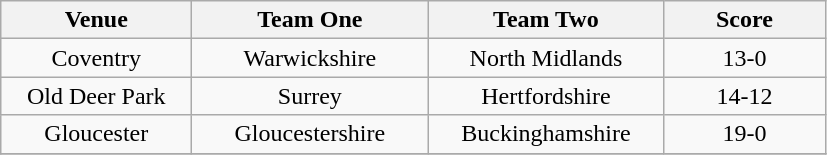<table class="wikitable" style="text-align: center">
<tr>
<th width=120>Venue</th>
<th width=150>Team One</th>
<th width=150>Team Two</th>
<th width=100>Score</th>
</tr>
<tr>
<td>Coventry</td>
<td>Warwickshire</td>
<td>North Midlands</td>
<td>13-0</td>
</tr>
<tr>
<td>Old Deer Park</td>
<td>Surrey</td>
<td>Hertfordshire</td>
<td>14-12</td>
</tr>
<tr>
<td>Gloucester</td>
<td>Gloucestershire</td>
<td>Buckinghamshire</td>
<td>19-0</td>
</tr>
<tr>
</tr>
</table>
